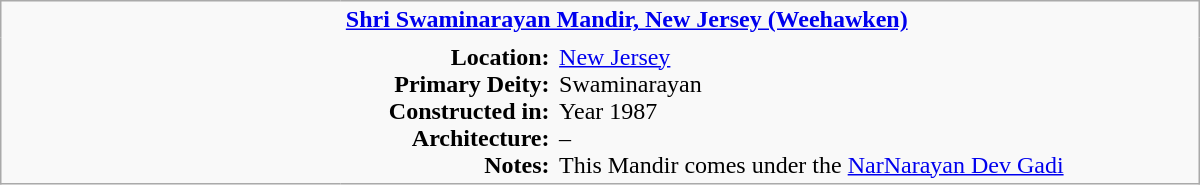<table class="wikitable plain" border="0" width="800">
<tr>
<td width="220px" rowspan="2" style="border:none;"></td>
<td valign="top" colspan=2 style="border:none;"><strong><a href='#'>Shri Swaminarayan Mandir, New Jersey (Weehawken)</a></strong></td>
</tr>
<tr>
<td valign="top" style="text-align:right; border:none;"><strong>Location:</strong><br><strong>Primary Deity:</strong><br><strong>Constructed in:</strong><br><strong>Architecture:</strong><br><strong>Notes:</strong></td>
<td valign="top" style="border:none;"><a href='#'>New Jersey</a> <br>Swaminarayan <br>Year 1987 <br>– <br>This Mandir comes under the <a href='#'>NarNarayan Dev Gadi</a></td>
</tr>
</table>
